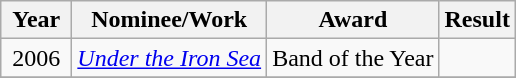<table class="wikitable">
<tr>
<th width="40">Year</th>
<th>Nominee/Work</th>
<th>Award</th>
<th>Result</th>
</tr>
<tr>
<td style="text-align:center;">2006</td>
<td><em><a href='#'>Under the Iron Sea</a></em></td>
<td>Band of the Year</td>
<td></td>
</tr>
<tr>
</tr>
</table>
